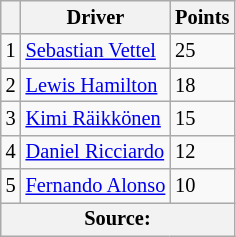<table class="wikitable" style="font-size: 85%;">
<tr>
<th scope="col"></th>
<th scope="col">Driver</th>
<th scope="col">Points</th>
</tr>
<tr>
<td align="center">1</td>
<td> <a href='#'>Sebastian Vettel</a></td>
<td align="left">25</td>
</tr>
<tr>
<td align="center">2</td>
<td> <a href='#'>Lewis Hamilton</a></td>
<td align="left">18</td>
</tr>
<tr>
<td align="center">3</td>
<td> <a href='#'>Kimi Räikkönen</a></td>
<td align="left">15</td>
</tr>
<tr>
<td align="center">4</td>
<td> <a href='#'>Daniel Ricciardo</a></td>
<td align="left">12</td>
</tr>
<tr>
<td align="center">5</td>
<td> <a href='#'>Fernando Alonso</a></td>
<td align="left">10</td>
</tr>
<tr>
<th colspan=3>Source:</th>
</tr>
</table>
